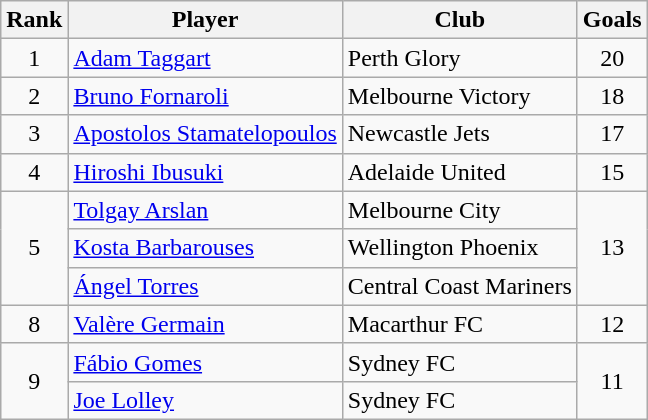<table class="wikitable sortable" style="text-align:center;">
<tr>
<th>Rank</th>
<th>Player</th>
<th>Club</th>
<th>Goals</th>
</tr>
<tr>
<td rowspan=1>1</td>
<td align=left> <a href='#'>Adam Taggart</a></td>
<td align=left>Perth Glory</td>
<td rowspan=1>20</td>
</tr>
<tr>
<td rowspan=1>2</td>
<td align=left> <a href='#'>Bruno Fornaroli</a></td>
<td align=left>Melbourne Victory</td>
<td rowspan=1>18</td>
</tr>
<tr>
<td rowspan=1>3</td>
<td align=left> <a href='#'>Apostolos Stamatelopoulos</a></td>
<td align=left>Newcastle Jets</td>
<td rowspan=1>17</td>
</tr>
<tr>
<td rowspan=1>4</td>
<td align=left> <a href='#'>Hiroshi Ibusuki</a></td>
<td align=left>Adelaide United</td>
<td rowspan=1>15</td>
</tr>
<tr>
<td rowspan=3>5</td>
<td align=left> <a href='#'>Tolgay Arslan</a></td>
<td align=left>Melbourne City</td>
<td rowspan=3>13</td>
</tr>
<tr>
<td align=left> <a href='#'>Kosta Barbarouses</a></td>
<td align=left>Wellington Phoenix</td>
</tr>
<tr>
<td align=left> <a href='#'>Ángel Torres</a></td>
<td align=left>Central Coast Mariners</td>
</tr>
<tr>
<td rowspan=1>8</td>
<td align=left> <a href='#'>Valère Germain</a></td>
<td align=left>Macarthur FC</td>
<td rowspan=1>12</td>
</tr>
<tr>
<td rowspan=2>9</td>
<td align=left> <a href='#'>Fábio Gomes</a></td>
<td align=left>Sydney FC</td>
<td rowspan=2>11</td>
</tr>
<tr>
<td align=left> <a href='#'>Joe Lolley</a></td>
<td align=left>Sydney FC</td>
</tr>
</table>
